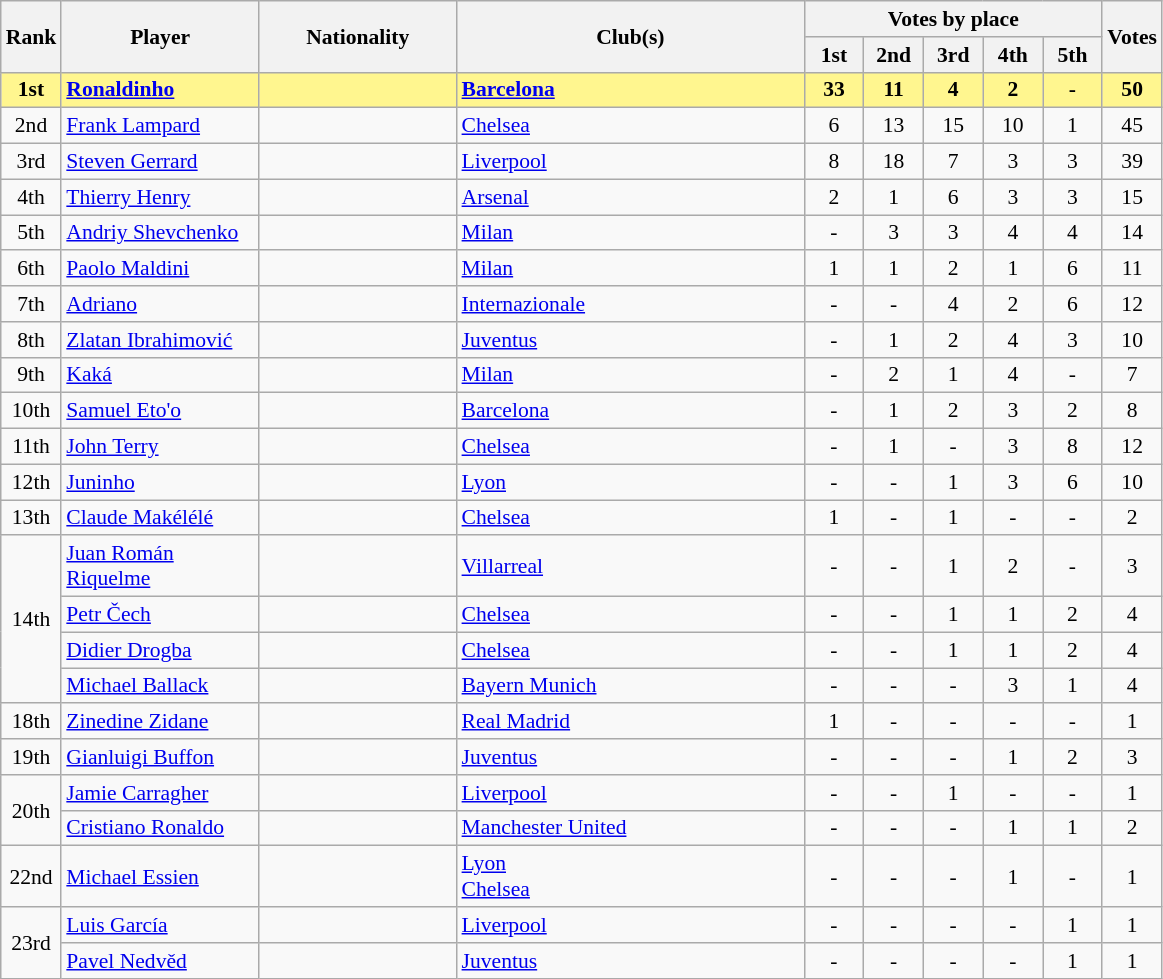<table class="wikitable" style="font-size: 90%; text-align: center;">
<tr>
<th rowspan="2" style="width:33px;">Rank</th>
<th rowspan="2" style="width:125px;">Player</th>
<th rowspan="2" style="width:125px;">Nationality</th>
<th rowspan="2" style="width:225px;">Club(s)</th>
<th colspan="5">Votes by place</th>
<th rowspan="2" style="width:33px;">Votes</th>
</tr>
<tr>
<th style="width:33px;">1st</th>
<th style="width:33px;">2nd</th>
<th style="width:33px;">3rd</th>
<th style="width:33px;">4th</th>
<th style="width:33px;">5th</th>
</tr>
<tr style="background-color: #FFF68F; font-weight: bold;">
<td>1st</td>
<td align="left"><a href='#'>Ronaldinho</a></td>
<td align="left"></td>
<td align="left"> <a href='#'>Barcelona</a></td>
<td>33</td>
<td>11</td>
<td>4</td>
<td>2</td>
<td>-</td>
<td>50</td>
</tr>
<tr>
<td>2nd</td>
<td align="left"><a href='#'>Frank Lampard</a></td>
<td align="left"></td>
<td align="left"> <a href='#'>Chelsea</a></td>
<td>6</td>
<td>13</td>
<td>15</td>
<td>10</td>
<td>1</td>
<td>45</td>
</tr>
<tr>
<td>3rd</td>
<td align="left"><a href='#'>Steven Gerrard</a></td>
<td align="left"></td>
<td align="left"> <a href='#'>Liverpool</a></td>
<td>8</td>
<td>18</td>
<td>7</td>
<td>3</td>
<td>3</td>
<td>39</td>
</tr>
<tr>
<td>4th</td>
<td align="left"><a href='#'>Thierry Henry</a></td>
<td align="left"></td>
<td align="left"> <a href='#'>Arsenal</a></td>
<td>2</td>
<td>1</td>
<td>6</td>
<td>3</td>
<td>3</td>
<td>15</td>
</tr>
<tr>
<td>5th</td>
<td align="left"><a href='#'>Andriy Shevchenko</a></td>
<td align="left"></td>
<td align="left"> <a href='#'>Milan</a></td>
<td>-</td>
<td>3</td>
<td>3</td>
<td>4</td>
<td>4</td>
<td>14</td>
</tr>
<tr>
<td>6th</td>
<td align="left"><a href='#'>Paolo Maldini</a></td>
<td align="left"></td>
<td align="left"> <a href='#'>Milan</a></td>
<td>1</td>
<td>1</td>
<td>2</td>
<td>1</td>
<td>6</td>
<td>11</td>
</tr>
<tr>
<td>7th</td>
<td align="left"><a href='#'>Adriano</a></td>
<td align="left"></td>
<td align="left"> <a href='#'>Internazionale</a></td>
<td>-</td>
<td>-</td>
<td>4</td>
<td>2</td>
<td>6</td>
<td>12</td>
</tr>
<tr>
<td>8th</td>
<td align="left"><a href='#'>Zlatan Ibrahimović</a></td>
<td align="left"></td>
<td align="left"> <a href='#'>Juventus</a></td>
<td>-</td>
<td>1</td>
<td>2</td>
<td>4</td>
<td>3</td>
<td>10</td>
</tr>
<tr>
<td>9th</td>
<td align="left"><a href='#'>Kaká</a></td>
<td align="left"></td>
<td align="left"> <a href='#'>Milan</a></td>
<td>-</td>
<td>2</td>
<td>1</td>
<td>4</td>
<td>-</td>
<td>7</td>
</tr>
<tr>
<td>10th</td>
<td align="left"><a href='#'>Samuel Eto'o</a></td>
<td align="left"></td>
<td align="left"> <a href='#'>Barcelona</a></td>
<td>-</td>
<td>1</td>
<td>2</td>
<td>3</td>
<td>2</td>
<td>8</td>
</tr>
<tr>
<td>11th</td>
<td align="left"><a href='#'>John Terry</a></td>
<td align="left"></td>
<td align="left"> <a href='#'>Chelsea</a></td>
<td>-</td>
<td>1</td>
<td>-</td>
<td>3</td>
<td>8</td>
<td>12</td>
</tr>
<tr>
<td>12th</td>
<td align="left"><a href='#'>Juninho</a></td>
<td align="left"></td>
<td align="left"> <a href='#'>Lyon</a></td>
<td>-</td>
<td>-</td>
<td>1</td>
<td>3</td>
<td>6</td>
<td>10</td>
</tr>
<tr>
<td>13th</td>
<td align="left"><a href='#'>Claude Makélélé</a></td>
<td align="left"></td>
<td align="left"> <a href='#'>Chelsea</a></td>
<td>1</td>
<td>-</td>
<td>1</td>
<td>-</td>
<td>-</td>
<td>2</td>
</tr>
<tr>
<td rowspan="4">14th</td>
<td align="left"><a href='#'>Juan Román Riquelme</a></td>
<td align="left"></td>
<td align="left"> <a href='#'>Villarreal</a></td>
<td>-</td>
<td>-</td>
<td>1</td>
<td>2</td>
<td>-</td>
<td>3</td>
</tr>
<tr>
<td align="left"><a href='#'>Petr Čech</a></td>
<td align="left"></td>
<td align="left"> <a href='#'>Chelsea</a></td>
<td>-</td>
<td>-</td>
<td>1</td>
<td>1</td>
<td>2</td>
<td>4</td>
</tr>
<tr>
<td align="left"><a href='#'>Didier Drogba</a></td>
<td align="left"></td>
<td align="left"> <a href='#'>Chelsea</a></td>
<td>-</td>
<td>-</td>
<td>1</td>
<td>1</td>
<td>2</td>
<td>4</td>
</tr>
<tr>
<td align="left"><a href='#'>Michael Ballack</a></td>
<td align="left"></td>
<td align="left"> <a href='#'>Bayern Munich</a></td>
<td>-</td>
<td>-</td>
<td>-</td>
<td>3</td>
<td>1</td>
<td>4</td>
</tr>
<tr>
<td>18th</td>
<td align="left"><a href='#'>Zinedine Zidane</a></td>
<td align="left"></td>
<td align="left"> <a href='#'>Real Madrid</a></td>
<td>1</td>
<td>-</td>
<td>-</td>
<td>-</td>
<td>-</td>
<td>1</td>
</tr>
<tr>
<td>19th</td>
<td align="left"><a href='#'>Gianluigi Buffon</a></td>
<td align="left"></td>
<td align="left"> <a href='#'>Juventus</a></td>
<td>-</td>
<td>-</td>
<td>-</td>
<td>1</td>
<td>2</td>
<td>3</td>
</tr>
<tr>
<td rowspan="2">20th</td>
<td align="left"><a href='#'>Jamie Carragher</a></td>
<td align="left"></td>
<td align="left"> <a href='#'>Liverpool</a></td>
<td>-</td>
<td>-</td>
<td>1</td>
<td>-</td>
<td>-</td>
<td>1</td>
</tr>
<tr>
<td align="left"><a href='#'>Cristiano Ronaldo</a></td>
<td align="left"></td>
<td align="left"> <a href='#'>Manchester United</a></td>
<td>-</td>
<td>-</td>
<td>-</td>
<td>1</td>
<td>1</td>
<td>2</td>
</tr>
<tr>
<td>22nd</td>
<td align="left"><a href='#'>Michael Essien</a></td>
<td align="left"></td>
<td align="left"> <a href='#'>Lyon</a><br> <a href='#'>Chelsea</a></td>
<td>-</td>
<td>-</td>
<td>-</td>
<td>1</td>
<td>-</td>
<td>1</td>
</tr>
<tr>
<td rowspan="2">23rd</td>
<td align="left"><a href='#'>Luis García</a></td>
<td align="left"></td>
<td align="left"> <a href='#'>Liverpool</a></td>
<td>-</td>
<td>-</td>
<td>-</td>
<td>-</td>
<td>1</td>
<td>1</td>
</tr>
<tr>
<td align="left"><a href='#'>Pavel Nedvěd</a></td>
<td align="left"></td>
<td align="left"> <a href='#'>Juventus</a></td>
<td>-</td>
<td>-</td>
<td>-</td>
<td>-</td>
<td>1</td>
<td>1</td>
</tr>
</table>
